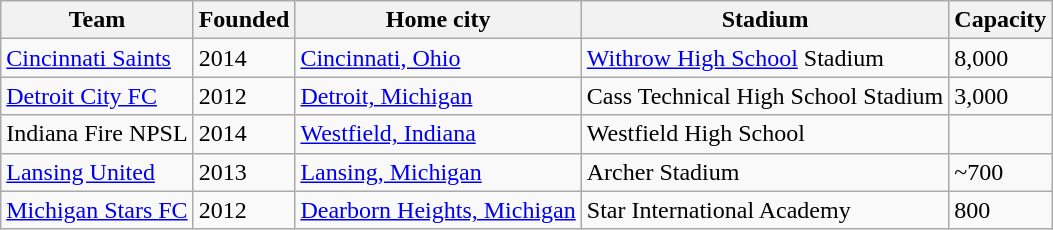<table class="wikitable sortable collapsible collapsed">
<tr>
<th>Team</th>
<th>Founded</th>
<th>Home city</th>
<th>Stadium</th>
<th>Capacity</th>
</tr>
<tr>
<td><a href='#'>Cincinnati Saints</a></td>
<td>2014</td>
<td><a href='#'>Cincinnati, Ohio</a></td>
<td><a href='#'>Withrow High School</a> Stadium</td>
<td>8,000</td>
</tr>
<tr>
<td><a href='#'>Detroit City FC</a></td>
<td>2012</td>
<td><a href='#'>Detroit, Michigan</a></td>
<td>Cass Technical High School Stadium</td>
<td>3,000</td>
</tr>
<tr>
<td>Indiana Fire NPSL</td>
<td>2014</td>
<td><a href='#'>Westfield, Indiana</a></td>
<td>Westfield High School</td>
<td></td>
</tr>
<tr>
<td><a href='#'>Lansing United</a></td>
<td>2013</td>
<td><a href='#'>Lansing, Michigan</a></td>
<td>Archer Stadium</td>
<td>~700</td>
</tr>
<tr>
<td><a href='#'>Michigan Stars FC</a></td>
<td>2012</td>
<td><a href='#'>Dearborn Heights, Michigan</a></td>
<td>Star International Academy</td>
<td>800</td>
</tr>
</table>
